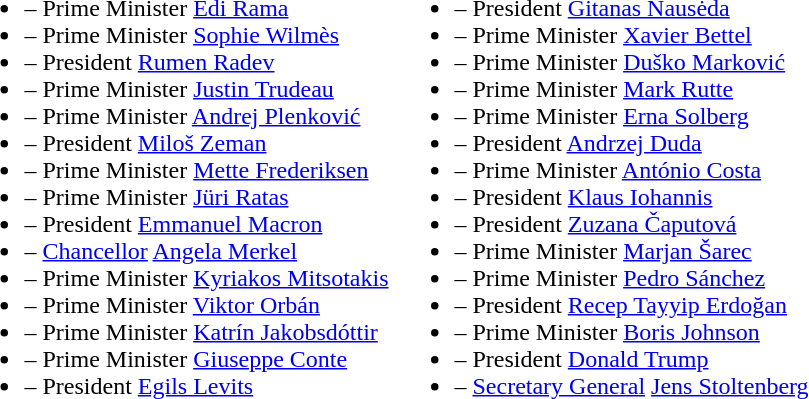<table>
<tr>
<td><br><ul><li> – Prime Minister <a href='#'>Edi Rama</a></li><li> – Prime Minister <a href='#'>Sophie Wilmès</a></li><li> – President <a href='#'>Rumen Radev</a></li><li> – Prime Minister <a href='#'>Justin Trudeau</a></li><li> – Prime Minister <a href='#'>Andrej Plenković</a></li><li> – President <a href='#'>Miloš Zeman</a></li><li> – Prime Minister <a href='#'>Mette Frederiksen</a></li><li> – Prime Minister <a href='#'>Jüri Ratas</a></li><li> – President <a href='#'>Emmanuel Macron</a></li><li> – <a href='#'>Chancellor</a> <a href='#'>Angela Merkel</a></li><li> – Prime Minister <a href='#'>Kyriakos Mitsotakis</a></li><li> – Prime Minister <a href='#'>Viktor Orbán</a></li><li> – Prime Minister <a href='#'>Katrín Jakobsdóttir</a></li><li> – Prime Minister <a href='#'>Giuseppe Conte</a></li><li> – President <a href='#'>Egils Levits</a></li></ul></td>
<td valign = top><br><ul><li> – President <a href='#'>Gitanas Nausėda</a></li><li> – Prime Minister <a href='#'>Xavier Bettel</a></li><li> – Prime Minister <a href='#'>Duško Marković</a></li><li> – Prime Minister <a href='#'>Mark Rutte</a></li><li> – Prime Minister <a href='#'>Erna Solberg</a></li><li> – President <a href='#'>Andrzej Duda</a></li><li> – Prime Minister <a href='#'>António Costa</a></li><li> – President <a href='#'>Klaus Iohannis</a></li><li> – President <a href='#'>Zuzana Čaputová</a></li><li> – Prime Minister <a href='#'>Marjan Šarec</a></li><li> – Prime Minister <a href='#'>Pedro Sánchez</a></li><li> – President <a href='#'>Recep Tayyip Erdoğan</a></li><li> – Prime Minister <a href='#'>Boris Johnson</a></li><li> – President <a href='#'>Donald Trump</a></li><li> – <a href='#'>Secretary General</a> <a href='#'>Jens Stoltenberg</a></li></ul></td>
</tr>
</table>
